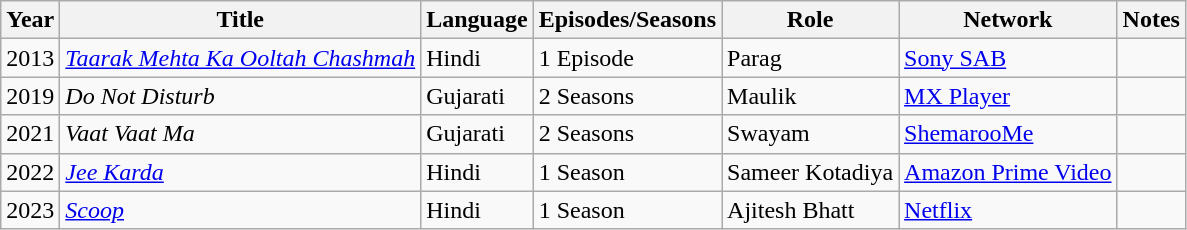<table class="wikitable">
<tr>
<th>Year</th>
<th>Title</th>
<th>Language</th>
<th>Episodes/Seasons</th>
<th>Role</th>
<th>Network</th>
<th>Notes</th>
</tr>
<tr>
<td>2013</td>
<td><em><a href='#'>Taarak Mehta Ka Ooltah Chashmah</a></em></td>
<td>Hindi</td>
<td>1 Episode</td>
<td>Parag</td>
<td><a href='#'>Sony SAB</a></td>
<td></td>
</tr>
<tr>
<td>2019</td>
<td><em>Do Not Disturb</em></td>
<td>Gujarati</td>
<td>2 Seasons</td>
<td>Maulik</td>
<td><a href='#'>MX Player</a></td>
<td></td>
</tr>
<tr>
<td>2021</td>
<td><em>Vaat Vaat Ma</em></td>
<td>Gujarati</td>
<td>2 Seasons</td>
<td>Swayam</td>
<td><a href='#'>ShemarooMe</a></td>
<td></td>
</tr>
<tr>
<td>2022</td>
<td><em><a href='#'>Jee Karda</a></em></td>
<td>Hindi</td>
<td>1 Season</td>
<td>Sameer Kotadiya</td>
<td><a href='#'>Amazon Prime Video</a></td>
<td></td>
</tr>
<tr>
<td>2023</td>
<td><em><a href='#'>Scoop</a></em></td>
<td>Hindi</td>
<td>1 Season</td>
<td>Ajitesh Bhatt</td>
<td><a href='#'>Netflix</a></td>
<td></td>
</tr>
</table>
